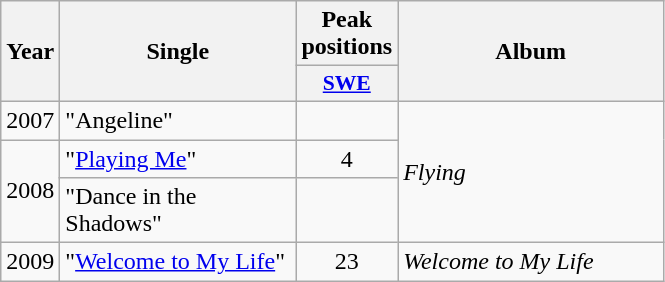<table class="wikitable">
<tr>
<th align="center" rowspan="2" width="10">Year</th>
<th align="center" rowspan="2" width="150">Single</th>
<th align="center" colspan="1" width="20">Peak positions</th>
<th align="center" rowspan="2" width="170">Album</th>
</tr>
<tr>
<th scope="col" style="width:3em;font-size:90%;"><a href='#'>SWE</a><br></th>
</tr>
<tr>
<td>2007</td>
<td align="left">"Angeline"</td>
<td align="center"></td>
<td align="left" rowspan=3><em>Flying</em></td>
</tr>
<tr>
<td rowspan=2>2008</td>
<td align="left">"<a href='#'>Playing Me</a>"</td>
<td align="center">4</td>
</tr>
<tr>
<td align="left">"Dance in the Shadows"</td>
<td align="center"></td>
</tr>
<tr>
<td>2009</td>
<td align="left">"<a href='#'>Welcome to My Life</a>"</td>
<td align="center">23</td>
<td align="left"><em>Welcome to My Life</em></td>
</tr>
</table>
